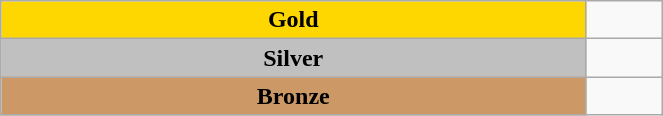<table class="wikitable" style=" text-align:center; " width="35%">
<tr>
<td bgcolor="gold"><strong>Gold</strong></td>
<td></td>
</tr>
<tr>
<td bgcolor="silver"><strong>Silver</strong></td>
<td></td>
</tr>
<tr>
<td bgcolor="CC9966"><strong>Bronze</strong></td>
<td></td>
</tr>
</table>
